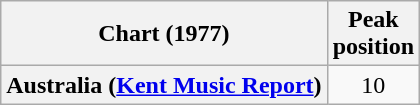<table class="wikitable sortable plainrowheaders">
<tr>
<th>Chart (1977)</th>
<th>Peak<br>position</th>
</tr>
<tr>
<th scope="row">Australia (<a href='#'>Kent Music Report</a>)</th>
<td style="text-align:center;">10</td>
</tr>
</table>
